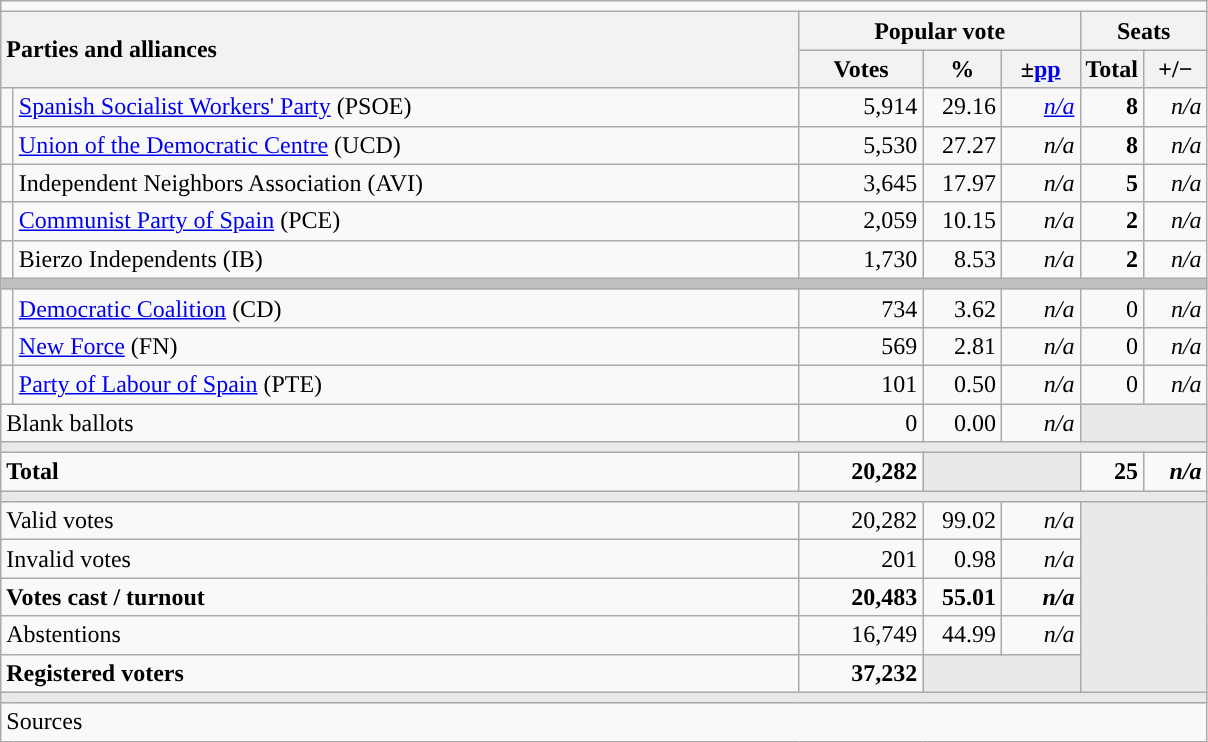<table class="wikitable" style="text-align:right;">
<tr>
<td colspan="7"></td>
</tr>
<tr>
<th style="text-align:left;" rowspan="2" colspan="2" width="525">Parties and alliances</th>
<th colspan="3">Popular vote</th>
<th colspan="2">Seats</th>
</tr>
<tr>
<th width="75">Votes</th>
<th width="45">%</th>
<th width="45">±<a href='#'>pp</a></th>
<th width="35">Total</th>
<th width="35">+/−</th>
</tr>
<tr>
<td width="1" style="color:inherit;background:"></td>
<td align="left"><a href='#'>Spanish Socialist Workers' Party</a> (PSOE)</td>
<td>5,914</td>
<td>29.16</td>
<td><em><a href='#'>n/a</a></em></td>
<td><strong>8</strong></td>
<td><em>n/a</em></td>
</tr>
<tr>
<td style="color:inherit;background:"></td>
<td align="left"><a href='#'>Union of the Democratic Centre</a> (UCD)</td>
<td>5,530</td>
<td>27.27</td>
<td><em>n/a</em></td>
<td><strong>8</strong></td>
<td><em>n/a</em></td>
</tr>
<tr>
<td style="color:inherit;background:"></td>
<td align="left">Independent Neighbors Association (AVI)</td>
<td>3,645</td>
<td>17.97</td>
<td><em>n/a</em></td>
<td><strong>5</strong></td>
<td><em>n/a</em></td>
</tr>
<tr>
<td style="color:inherit;background:"></td>
<td align="left"><a href='#'>Communist Party of Spain</a> (PCE)</td>
<td>2,059</td>
<td>10.15</td>
<td><em>n/a</em></td>
<td><strong>2</strong></td>
<td><em>n/a</em></td>
</tr>
<tr>
<td style="color:inherit;background:"></td>
<td align="left">Bierzo Independents (IB)</td>
<td>1,730</td>
<td>8.53</td>
<td><em>n/a</em></td>
<td><strong>2</strong></td>
<td><em>n/a</em></td>
</tr>
<tr>
<td colspan="7" bgcolor="#C0C0C0"></td>
</tr>
<tr>
<td style="color:inherit;background:"></td>
<td align="left"><a href='#'>Democratic Coalition</a> (CD)</td>
<td>734</td>
<td>3.62</td>
<td><em>n/a</em></td>
<td>0</td>
<td><em>n/a</em></td>
</tr>
<tr>
<td style="color:inherit;background:"></td>
<td align="left"><a href='#'>New Force</a> (FN)</td>
<td>569</td>
<td>2.81</td>
<td><em>n/a</em></td>
<td>0</td>
<td><em>n/a</em></td>
</tr>
<tr>
<td style="color:inherit;background:"></td>
<td align="left"><a href='#'>Party of Labour of Spain</a> (PTE)</td>
<td>101</td>
<td>0.50</td>
<td><em>n/a</em></td>
<td>0</td>
<td><em>n/a</em></td>
</tr>
<tr>
<td align="left" colspan="2">Blank ballots</td>
<td>0</td>
<td>0.00</td>
<td><em>n/a</em></td>
<td bgcolor="#E9E9E9" colspan="2"></td>
</tr>
<tr>
<td colspan="7" bgcolor="#E9E9E9"></td>
</tr>
<tr style="font-weight:bold;">
<td align="left" colspan="2">Total</td>
<td>20,282</td>
<td bgcolor="#E9E9E9" colspan="2"></td>
<td>25</td>
<td><em>n/a</em></td>
</tr>
<tr>
<td colspan="7" bgcolor="#E9E9E9"></td>
</tr>
<tr>
<td align="left" colspan="2">Valid votes</td>
<td>20,282</td>
<td>99.02</td>
<td><em>n/a</em></td>
<td bgcolor="#E9E9E9" colspan="2" rowspan="5"></td>
</tr>
<tr>
<td align="left" colspan="2">Invalid votes</td>
<td>201</td>
<td>0.98</td>
<td><em>n/a</em></td>
</tr>
<tr style="font-weight:bold;">
<td align="left" colspan="2">Votes cast / turnout</td>
<td>20,483</td>
<td>55.01</td>
<td><em>n/a</em></td>
</tr>
<tr>
<td align="left" colspan="2">Abstentions</td>
<td>16,749</td>
<td>44.99</td>
<td><em>n/a</em></td>
</tr>
<tr style="font-weight:bold;">
<td align="left" colspan="2">Registered voters</td>
<td>37,232</td>
<td bgcolor="#E9E9E9" colspan="2"></td>
</tr>
<tr>
<td colspan="7" bgcolor="#E9E9E9"></td>
</tr>
<tr>
<td align="left" colspan="7">Sources</td>
</tr>
</table>
